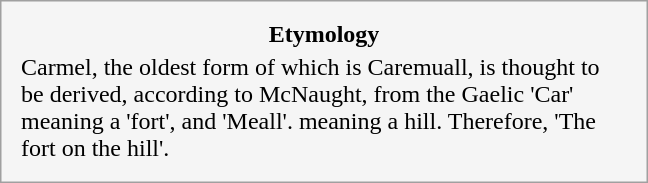<table style="float:left; margin:1em 1em 1em 1em; width:27em; border: 1px solid #a0a0a0; padding: 10px; background-color: #F5F5F5; text-align:left;">
<tr style="text-align:center;">
<td><strong>Etymology</strong></td>
</tr>
<tr style="text-align:left; font-size:x-medium;">
<td>Carmel, the oldest form of which is Caremuall, is thought to be derived, according to McNaught, from the Gaelic 'Car' meaning a 'fort', and 'Meall'. meaning a hill. Therefore, 'The fort on the hill'.</td>
</tr>
</table>
